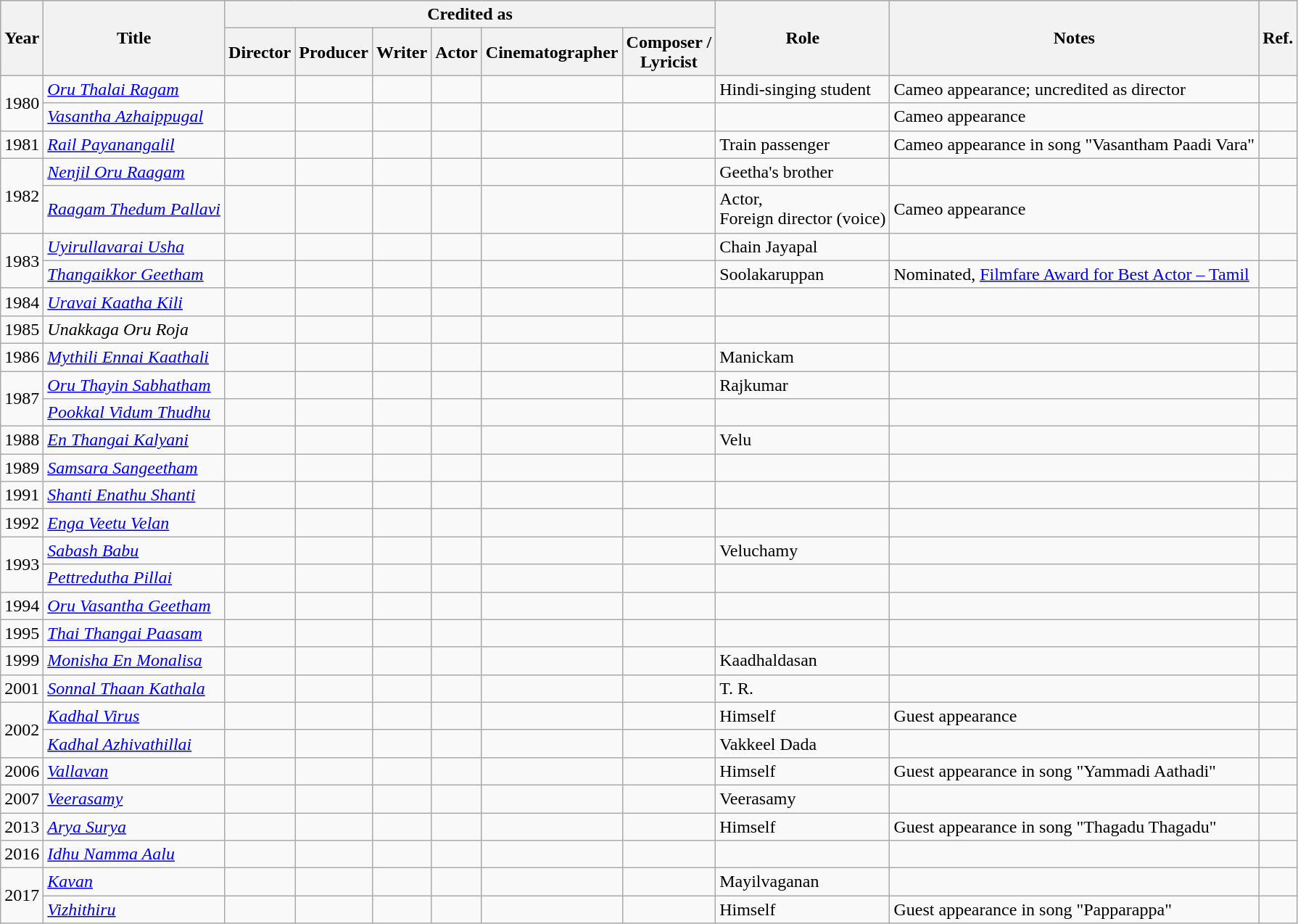<table class="wikitable">
<tr style="background:#B0C4DE; text-align:center;">
<th rowspan="2" scope="col">Year</th>
<th rowspan="2" scope="col">Title</th>
<th colspan="6" scope="col">Credited as</th>
<th rowspan="2" scope="col">Role</th>
<th rowspan="2" class="unsortable" scope="col">Notes</th>
<th rowspan="2">Ref.</th>
</tr>
<tr>
<th>Director</th>
<th>Producer</th>
<th>Writer</th>
<th>Actor</th>
<th>Cinematographer</th>
<th>Composer /<br>Lyricist</th>
</tr>
<tr>
<td rowspan="2">1980</td>
<td><em><a href='#'>Oru Thalai Ragam</a></em></td>
<td></td>
<td></td>
<td></td>
<td></td>
<td></td>
<td></td>
<td>Hindi-singing student</td>
<td>Cameo appearance; uncredited as director</td>
<td style="text-align:center;"></td>
</tr>
<tr>
<td><em><a href='#'>Vasantha Azhaippugal</a></em></td>
<td></td>
<td></td>
<td></td>
<td></td>
<td></td>
<td></td>
<td></td>
<td>Cameo appearance</td>
<td></td>
</tr>
<tr>
<td>1981</td>
<td><em><a href='#'>Rail Payanangalil</a> </em></td>
<td></td>
<td></td>
<td></td>
<td></td>
<td></td>
<td></td>
<td>Train passenger</td>
<td>Cameo appearance in song "Vasantham Paadi Vara"</td>
<td style="text-align:center;"></td>
</tr>
<tr>
<td rowspan="2">1982</td>
<td><em><a href='#'>Nenjil Oru Raagam</a></em></td>
<td></td>
<td></td>
<td></td>
<td></td>
<td></td>
<td></td>
<td>Geetha's brother</td>
<td></td>
<td></td>
</tr>
<tr>
<td><em><a href='#'>Raagam Thedum Pallavi</a></em></td>
<td></td>
<td></td>
<td></td>
<td></td>
<td></td>
<td></td>
<td>Actor,<br> Foreign director (voice)</td>
<td>Cameo appearance</td>
<td></td>
</tr>
<tr>
<td rowspan="2">1983</td>
<td><em><a href='#'>Uyirullavarai Usha</a></em></td>
<td></td>
<td></td>
<td></td>
<td></td>
<td></td>
<td></td>
<td>Chain Jayapal</td>
<td></td>
<td></td>
</tr>
<tr>
<td><em><a href='#'>Thangaikkor Geetham</a></em></td>
<td></td>
<td></td>
<td></td>
<td></td>
<td></td>
<td></td>
<td>Soolakaruppan</td>
<td>Nominated, <a href='#'>Filmfare Award for Best Actor – Tamil</a></td>
<td></td>
</tr>
<tr>
<td>1984</td>
<td><em><a href='#'>Uravai Kaatha Kili</a></em></td>
<td></td>
<td></td>
<td></td>
<td></td>
<td></td>
<td></td>
<td></td>
<td></td>
<td></td>
</tr>
<tr>
<td>1985</td>
<td><em>Unakkaga Oru Roja</em></td>
<td></td>
<td></td>
<td></td>
<td></td>
<td></td>
<td></td>
<td></td>
<td></td>
<td></td>
</tr>
<tr>
<td>1986</td>
<td><em><a href='#'>Mythili Ennai Kaathali</a></em></td>
<td></td>
<td></td>
<td></td>
<td></td>
<td></td>
<td></td>
<td>Manickam</td>
<td></td>
<td></td>
</tr>
<tr>
<td rowspan="2">1987</td>
<td><em><a href='#'>Oru Thayin Sabhatham</a></em></td>
<td></td>
<td></td>
<td></td>
<td></td>
<td></td>
<td></td>
<td>Rajkumar</td>
<td></td>
<td></td>
</tr>
<tr>
<td><em><a href='#'>Pookkal Vidum Thudhu</a></em></td>
<td></td>
<td></td>
<td></td>
<td></td>
<td></td>
<td></td>
<td></td>
<td></td>
<td></td>
</tr>
<tr>
<td>1988</td>
<td><em><a href='#'>En Thangai Kalyani</a></em></td>
<td></td>
<td></td>
<td></td>
<td></td>
<td></td>
<td></td>
<td>Velu</td>
<td></td>
<td></td>
</tr>
<tr>
<td>1989</td>
<td><em><a href='#'>Samsara Sangeetham</a></em></td>
<td></td>
<td></td>
<td></td>
<td></td>
<td></td>
<td></td>
<td></td>
<td></td>
<td></td>
</tr>
<tr>
<td>1991</td>
<td><em><a href='#'>Shanti Enathu Shanti</a></em></td>
<td></td>
<td></td>
<td></td>
<td></td>
<td></td>
<td></td>
<td></td>
<td></td>
<td></td>
</tr>
<tr>
<td>1992</td>
<td><em><a href='#'>Enga Veetu Velan</a></em></td>
<td></td>
<td></td>
<td></td>
<td></td>
<td></td>
<td></td>
<td></td>
<td></td>
<td></td>
</tr>
<tr>
<td rowspan="2">1993</td>
<td><em><a href='#'>Sabash Babu</a></em></td>
<td></td>
<td></td>
<td></td>
<td></td>
<td></td>
<td></td>
<td>Veluchamy</td>
<td></td>
<td style="text-align:center;"></td>
</tr>
<tr>
<td><em><a href='#'>Pettredutha Pillai</a></em></td>
<td></td>
<td></td>
<td></td>
<td></td>
<td></td>
<td></td>
<td></td>
<td></td>
<td></td>
</tr>
<tr>
<td>1994</td>
<td><em><a href='#'>Oru Vasantha Geetham</a></em></td>
<td></td>
<td></td>
<td></td>
<td></td>
<td></td>
<td></td>
<td></td>
<td></td>
<td></td>
</tr>
<tr>
<td>1995</td>
<td><em><a href='#'>Thai Thangai Paasam</a></em></td>
<td></td>
<td></td>
<td></td>
<td></td>
<td></td>
<td></td>
<td></td>
<td></td>
<td></td>
</tr>
<tr>
<td>1999</td>
<td><em><a href='#'>Monisha En Monalisa</a></em></td>
<td></td>
<td></td>
<td></td>
<td></td>
<td></td>
<td></td>
<td>Kaadhaldasan</td>
<td></td>
<td></td>
</tr>
<tr>
<td>2001</td>
<td><em><a href='#'>Sonnal Thaan Kathala</a></em></td>
<td></td>
<td></td>
<td></td>
<td></td>
<td></td>
<td></td>
<td>T. R.</td>
<td></td>
<td></td>
</tr>
<tr>
<td rowspan="2">2002</td>
<td><em><a href='#'>Kadhal Virus</a></em></td>
<td></td>
<td></td>
<td></td>
<td></td>
<td></td>
<td></td>
<td>Himself</td>
<td>Guest appearance</td>
<td></td>
</tr>
<tr>
<td><em><a href='#'>Kadhal Azhivathillai</a></em></td>
<td></td>
<td></td>
<td></td>
<td></td>
<td></td>
<td></td>
<td>Vakkeel Dada</td>
<td></td>
<td></td>
</tr>
<tr>
<td>2006</td>
<td><em><a href='#'>Vallavan</a></em></td>
<td></td>
<td></td>
<td></td>
<td></td>
<td></td>
<td></td>
<td>Himself</td>
<td>Guest appearance in song "Yammadi Aathadi"</td>
<td></td>
</tr>
<tr>
<td>2007</td>
<td><em><a href='#'>Veerasamy</a></em></td>
<td></td>
<td></td>
<td></td>
<td></td>
<td></td>
<td></td>
<td>Veerasamy</td>
<td></td>
<td></td>
</tr>
<tr>
<td>2013</td>
<td><em><a href='#'>Arya Surya</a></em></td>
<td></td>
<td></td>
<td></td>
<td></td>
<td></td>
<td></td>
<td>Himself</td>
<td>Guest appearance in song "Thagadu Thagadu"</td>
<td style="text-align:center;"></td>
</tr>
<tr>
<td>2016</td>
<td><em><a href='#'>Idhu Namma Aalu</a></em></td>
<td></td>
<td></td>
<td></td>
<td></td>
<td></td>
<td></td>
<td></td>
<td></td>
<td></td>
</tr>
<tr>
<td rowspan="2">2017</td>
<td><em><a href='#'>Kavan</a></em></td>
<td></td>
<td></td>
<td></td>
<td></td>
<td></td>
<td></td>
<td>Mayilvaganan</td>
<td></td>
<td></td>
</tr>
<tr>
<td><em><a href='#'>Vizhithiru</a></em></td>
<td></td>
<td></td>
<td></td>
<td></td>
<td></td>
<td></td>
<td>Himself</td>
<td>Guest appearance in song "Papparappa"</td>
<td></td>
</tr>
</table>
